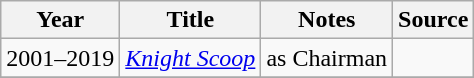<table class="wikitable sortable">
<tr>
<th>Year</th>
<th>Title</th>
<th class="unsortable">Notes</th>
<th class="unsortable">Source</th>
</tr>
<tr>
<td>2001–2019</td>
<td><em><a href='#'>Knight Scoop</a></em></td>
<td>as Chairman</td>
<td></td>
</tr>
<tr>
</tr>
</table>
